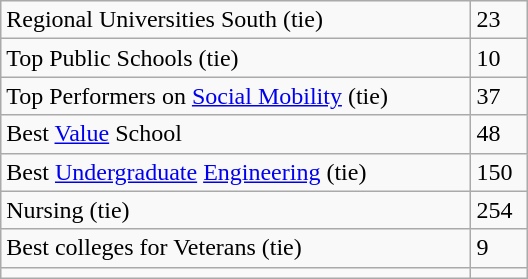<table class="wikitable floatright" style="width: 22em;">
<tr>
<td>Regional Universities South (tie)</td>
<td>23</td>
</tr>
<tr>
<td>Top Public Schools (tie)</td>
<td>10</td>
</tr>
<tr>
<td>Top Performers on <a href='#'>Social Mobility</a> (tie)</td>
<td>37</td>
</tr>
<tr>
<td>Best <a href='#'>Value</a> School</td>
<td>48</td>
</tr>
<tr>
<td>Best <a href='#'>Undergraduate</a> <a href='#'>Engineering</a> (tie)</td>
<td>150</td>
</tr>
<tr>
<td>Nursing (tie)</td>
<td>254</td>
</tr>
<tr>
<td>Best colleges for Veterans (tie)</td>
<td>9</td>
</tr>
<tr>
<td></td>
</tr>
</table>
